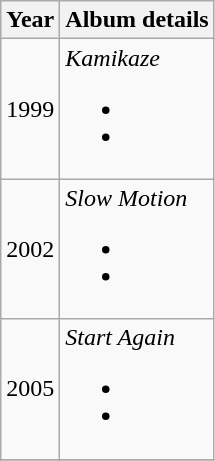<table class="wikitable" style="text-align:center;">
<tr>
<th>Year</th>
<th>Album details</th>
</tr>
<tr>
<td>1999</td>
<td align="left"><em>Kamikaze</em><br><ul><li></li><li></li></ul></td>
</tr>
<tr>
<td>2002</td>
<td align="left"><em>Slow Motion</em><br><ul><li></li><li></li></ul></td>
</tr>
<tr>
<td>2005</td>
<td align="left"><em>Start Again</em><br><ul><li></li><li></li></ul></td>
</tr>
<tr>
</tr>
</table>
